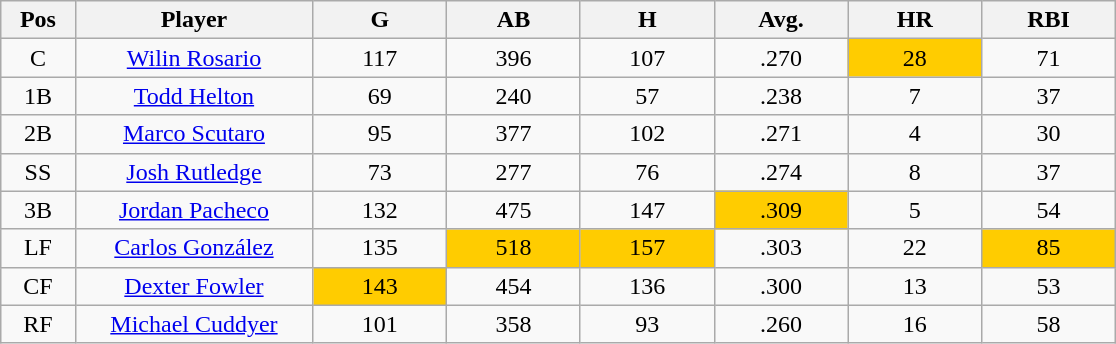<table class="wikitable sortable">
<tr>
<th bgcolor="#DDDDFF" width="5%">Pos</th>
<th bgcolor="#DDDDFF" width="16%">Player</th>
<th bgcolor="#DDDDFF" width="9%">G</th>
<th bgcolor="#DDDDFF" width="9%">AB</th>
<th bgcolor="#DDDDFF" width="9%">H</th>
<th bgcolor="#DDDDFF" width="9%">Avg.</th>
<th bgcolor="#DDDDFF" width="9%">HR</th>
<th bgcolor="#DDDDFF" width="9%">RBI</th>
</tr>
<tr align="center">
<td>C</td>
<td><a href='#'>Wilin Rosario</a></td>
<td>117</td>
<td>396</td>
<td>107</td>
<td>.270</td>
<td bgcolor="#FFCC00">28</td>
<td>71</td>
</tr>
<tr align="center">
<td>1B</td>
<td><a href='#'>Todd Helton</a></td>
<td>69</td>
<td>240</td>
<td>57</td>
<td>.238</td>
<td>7</td>
<td>37</td>
</tr>
<tr align="center">
<td>2B</td>
<td><a href='#'>Marco Scutaro</a></td>
<td>95</td>
<td>377</td>
<td>102</td>
<td>.271</td>
<td>4</td>
<td>30</td>
</tr>
<tr align="center">
<td>SS</td>
<td><a href='#'>Josh Rutledge</a></td>
<td>73</td>
<td>277</td>
<td>76</td>
<td>.274</td>
<td>8</td>
<td>37</td>
</tr>
<tr align="center">
<td>3B</td>
<td><a href='#'>Jordan Pacheco</a></td>
<td>132</td>
<td>475</td>
<td>147</td>
<td bgcolor="#FFCC00">.309</td>
<td>5</td>
<td>54</td>
</tr>
<tr align="center">
<td>LF</td>
<td><a href='#'>Carlos González</a></td>
<td>135</td>
<td bgcolor="#FFCC00">518</td>
<td bgcolor="#FFCC00">157</td>
<td>.303</td>
<td>22</td>
<td bgcolor="#FFCC00">85</td>
</tr>
<tr align="center">
<td>CF</td>
<td><a href='#'>Dexter Fowler</a></td>
<td bgcolor="#FFCC00">143</td>
<td>454</td>
<td>136</td>
<td>.300</td>
<td>13</td>
<td>53</td>
</tr>
<tr align="center">
<td>RF</td>
<td><a href='#'>Michael Cuddyer</a></td>
<td>101</td>
<td>358</td>
<td>93</td>
<td>.260</td>
<td>16</td>
<td>58</td>
</tr>
</table>
